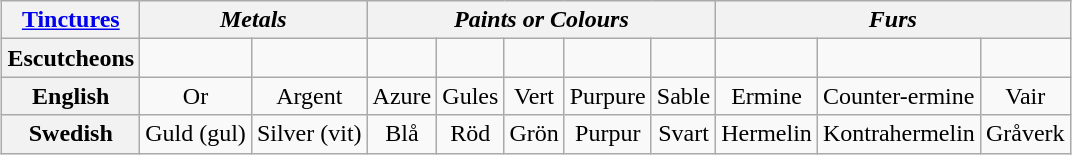<table class="wikitable" style="margin:1em auto;">
<tr>
<th><a href='#'>Tinctures</a></th>
<th colspan=2><em>Metals</em></th>
<th colspan=5><em>Paints or Colours</em></th>
<th colspan="3"><em>Furs</em></th>
</tr>
<tr>
<th>Escutcheons</th>
<td align=center></td>
<td align=center></td>
<td align=center></td>
<td align=center></td>
<td align=center></td>
<td align=center></td>
<td align=center></td>
<td align=center></td>
<td align=center></td>
<td align=center></td>
</tr>
<tr>
<th>English</th>
<td align=center>Or</td>
<td align=center>Argent</td>
<td align=center>Azure</td>
<td align=center>Gules</td>
<td align=center>Vert</td>
<td align=center>Purpure</td>
<td align=center>Sable</td>
<td align=center>Ermine</td>
<td>Counter-ermine</td>
<td align=center>Vair</td>
</tr>
<tr>
<th>Swedish</th>
<td align=center>Guld (gul)</td>
<td align=center>Silver (vit)</td>
<td align=center>Blå</td>
<td align=center>Röd</td>
<td align=center>Grön</td>
<td align=center>Purpur</td>
<td align=center>Svart</td>
<td align=center>Hermelin</td>
<td>Kontrahermelin</td>
<td align=center>Gråverk</td>
</tr>
</table>
